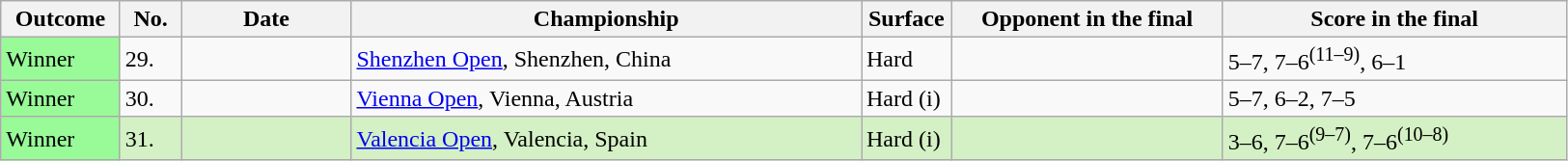<table class="sortable wikitable">
<tr>
<th width=75>Outcome</th>
<th width=35>No.</th>
<th width=110>Date</th>
<th width=345>Championship</th>
<th width=55>Surface</th>
<th width=180>Opponent in the final</th>
<th width=230>Score in the final</th>
</tr>
<tr>
<td bgcolor=98FB98>Winner</td>
<td>29.</td>
<td></td>
<td><a href='#'>Shenzhen Open</a>, Shenzhen, China</td>
<td>Hard</td>
<td> </td>
<td>5–7, 7–6<sup>(11–9)</sup>, 6–1</td>
</tr>
<tr>
<td bgcolor=98FB98>Winner</td>
<td>30.</td>
<td></td>
<td><a href='#'>Vienna Open</a>, Vienna, Austria</td>
<td>Hard (i)</td>
<td> </td>
<td>5–7, 6–2, 7–5</td>
</tr>
<tr style="background:#d4f1c5;">
<td bgcolor=98FB98>Winner</td>
<td>31.</td>
<td></td>
<td><a href='#'>Valencia Open</a>, Valencia, Spain</td>
<td>Hard (i)</td>
<td> </td>
<td>3–6, 7–6<sup>(9–7)</sup>, 7–6<sup>(10–8)</sup></td>
</tr>
</table>
